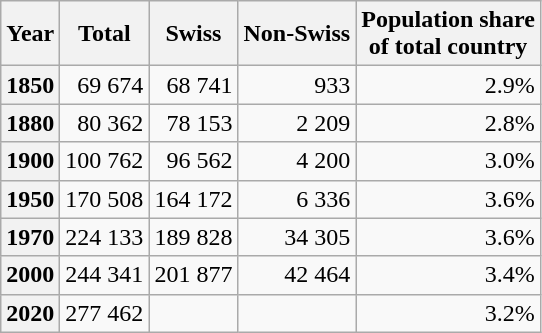<table class="wikitable" style="text-align:right;">
<tr>
<th>Year</th>
<th>Total</th>
<th>Swiss</th>
<th>Non-Swiss</th>
<th>Population share <br>of total country</th>
</tr>
<tr>
<th>1850</th>
<td>69 674</td>
<td>68 741</td>
<td>933</td>
<td>2.9%</td>
</tr>
<tr>
<th>1880</th>
<td>80 362</td>
<td>78 153</td>
<td>2 209</td>
<td>2.8%</td>
</tr>
<tr>
<th>1900</th>
<td>100 762</td>
<td>96 562</td>
<td>4 200</td>
<td>3.0%</td>
</tr>
<tr>
<th>1950</th>
<td>170 508</td>
<td>164 172</td>
<td>6 336</td>
<td>3.6%</td>
</tr>
<tr>
<th>1970</th>
<td>224 133</td>
<td>189 828</td>
<td>34 305</td>
<td>3.6%</td>
</tr>
<tr>
<th>2000</th>
<td>244 341</td>
<td>201 877</td>
<td>42 464</td>
<td>3.4%</td>
</tr>
<tr>
<th>2020</th>
<td>277 462</td>
<td></td>
<td></td>
<td>3.2%</td>
</tr>
</table>
